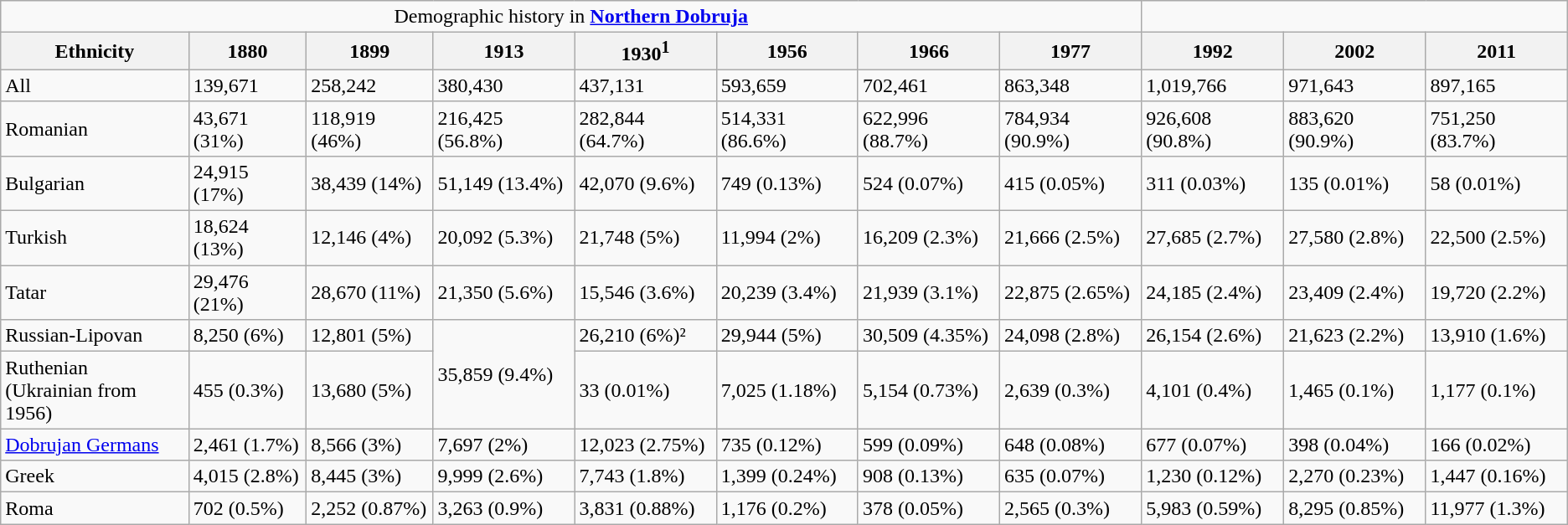<table class="wikitable">
<tr>
<td colspan=8 align="center">Demographic history in <strong><a href='#'>Northern Dobruja</a></strong></td>
</tr>
<tr>
<th>Ethnicity</th>
<th>1880</th>
<th>1899</th>
<th>1913</th>
<th>1930<sup>1</sup></th>
<th>1956</th>
<th>1966</th>
<th>1977</th>
<th>1992</th>
<th>2002</th>
<th>2011</th>
</tr>
<tr>
<td>All</td>
<td>139,671</td>
<td>258,242</td>
<td>380,430</td>
<td>437,131</td>
<td>593,659</td>
<td>702,461</td>
<td>863,348</td>
<td>1,019,766</td>
<td>971,643</td>
<td>897,165</td>
</tr>
<tr>
<td>Romanian</td>
<td>43,671 (31%)</td>
<td>118,919 (46%)</td>
<td>216,425 (56.8%)</td>
<td>282,844 (64.7%)</td>
<td>514,331 (86.6%)</td>
<td>622,996 (88.7%)</td>
<td>784,934 (90.9%)</td>
<td>926,608 (90.8%)</td>
<td>883,620 (90.9%)</td>
<td>751,250 (83.7%)</td>
</tr>
<tr>
<td>Bulgarian</td>
<td>24,915 (17%)</td>
<td>38,439 (14%)</td>
<td>51,149 (13.4%)</td>
<td>42,070 (9.6%)</td>
<td>749 (0.13%)</td>
<td>524 (0.07%)</td>
<td>415 (0.05%)</td>
<td>311 (0.03%)</td>
<td>135 (0.01%)</td>
<td>58 (0.01%)</td>
</tr>
<tr>
<td>Turkish</td>
<td>18,624 (13%)</td>
<td>12,146 (4%)</td>
<td>20,092 (5.3%)</td>
<td>21,748 (5%)</td>
<td>11,994 (2%)</td>
<td>16,209 (2.3%)</td>
<td>21,666 (2.5%)</td>
<td>27,685 (2.7%)</td>
<td>27,580 (2.8%)</td>
<td>22,500 (2.5%)</td>
</tr>
<tr>
<td>Tatar</td>
<td>29,476 (21%)</td>
<td>28,670 (11%)</td>
<td>21,350 (5.6%)</td>
<td>15,546 (3.6%)</td>
<td>20,239 (3.4%)</td>
<td>21,939 (3.1%)</td>
<td>22,875 (2.65%)</td>
<td>24,185 (2.4%)</td>
<td>23,409 (2.4%)</td>
<td>19,720 (2.2%)</td>
</tr>
<tr>
<td>Russian-Lipovan</td>
<td>8,250 (6%)</td>
<td>12,801 (5%)</td>
<td rowspan="2">35,859 (9.4%)</td>
<td>26,210 (6%)²</td>
<td>29,944 (5%)</td>
<td>30,509 (4.35%)</td>
<td>24,098 (2.8%)</td>
<td>26,154 (2.6%)</td>
<td>21,623 (2.2%)</td>
<td>13,910 (1.6%)</td>
</tr>
<tr>
<td>Ruthenian <br>(Ukrainian from 1956)</td>
<td>455 (0.3%)</td>
<td>13,680 (5%)</td>
<td>33 (0.01%)</td>
<td>7,025 (1.18%)</td>
<td>5,154 (0.73%)</td>
<td>2,639 (0.3%)</td>
<td>4,101 (0.4%)</td>
<td>1,465 (0.1%)</td>
<td>1,177 (0.1%)</td>
</tr>
<tr>
<td><a href='#'>Dobrujan Germans</a></td>
<td>2,461 (1.7%)</td>
<td>8,566 (3%)</td>
<td>7,697 (2%)</td>
<td>12,023 (2.75%)</td>
<td>735 (0.12%)</td>
<td>599 (0.09%)</td>
<td>648 (0.08%)</td>
<td>677 (0.07%)</td>
<td>398 (0.04%)</td>
<td>166 (0.02%)</td>
</tr>
<tr>
<td>Greek</td>
<td>4,015 (2.8%)</td>
<td>8,445 (3%)</td>
<td>9,999 (2.6%)</td>
<td>7,743 (1.8%)</td>
<td>1,399 (0.24%)</td>
<td>908 (0.13%)</td>
<td>635 (0.07%)</td>
<td>1,230 (0.12%)</td>
<td>2,270 (0.23%)</td>
<td>1,447 (0.16%)</td>
</tr>
<tr>
<td>Roma</td>
<td>702 (0.5%)</td>
<td>2,252 (0.87%)</td>
<td>3,263 (0.9%)</td>
<td>3,831 (0.88%)</td>
<td>1,176 (0.2%)</td>
<td>378 (0.05%)</td>
<td>2,565 (0.3%)</td>
<td>5,983 (0.59%)</td>
<td>8,295 (0.85%)</td>
<td>11,977 (1.3%)</td>
</tr>
</table>
